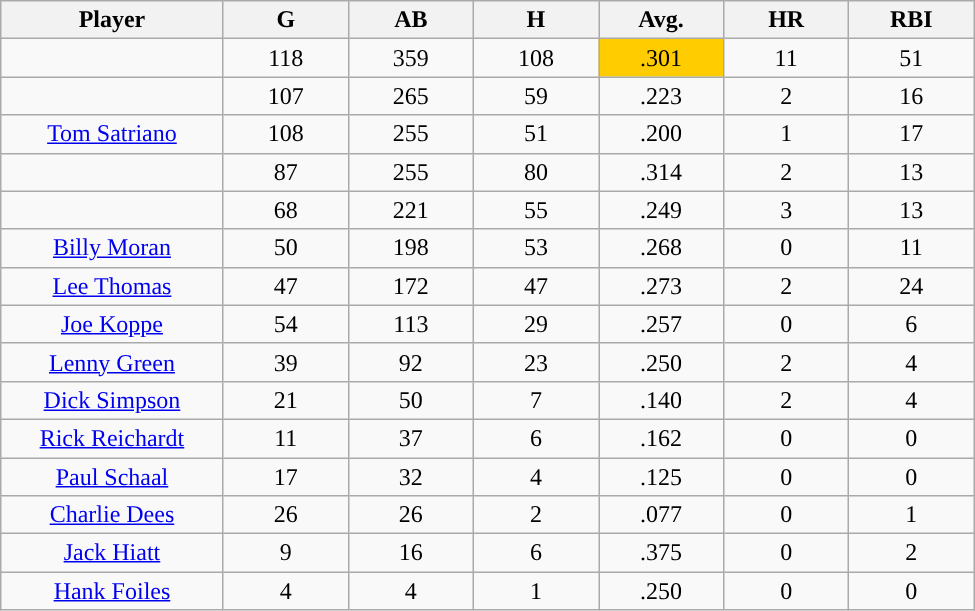<table class="wikitable sortable">
<tr>
<th bgcolor="#DDDDFF" width="16%">Player</th>
<th bgcolor="#DDDDFF" width="9%">G</th>
<th bgcolor="#DDDDFF" width="9%">AB</th>
<th bgcolor="#DDDDFF" width="9%">H</th>
<th bgcolor="#DDDDFF" width="9%">Avg.</th>
<th bgcolor="#DDDDFF" width="9%">HR</th>
<th bgcolor="#DDDDFF" width="9%">RBI</th>
</tr>
<tr align="center">
<td></td>
<td>118</td>
<td>359</td>
<td>108</td>
<td style="background:#fc0;">.301</td>
<td>11</td>
<td>51</td>
</tr>
<tr align="center">
<td></td>
<td>107</td>
<td>265</td>
<td>59</td>
<td>.223</td>
<td>2</td>
<td>16</td>
</tr>
<tr align="center">
<td><a href='#'>Tom Satriano</a></td>
<td>108</td>
<td>255</td>
<td>51</td>
<td>.200</td>
<td>1</td>
<td>17</td>
</tr>
<tr align=center>
<td></td>
<td>87</td>
<td>255</td>
<td>80</td>
<td>.314</td>
<td>2</td>
<td>13</td>
</tr>
<tr align="center">
<td></td>
<td>68</td>
<td>221</td>
<td>55</td>
<td>.249</td>
<td>3</td>
<td>13</td>
</tr>
<tr align="center">
<td><a href='#'>Billy Moran</a></td>
<td>50</td>
<td>198</td>
<td>53</td>
<td>.268</td>
<td>0</td>
<td>11</td>
</tr>
<tr align=center>
<td><a href='#'>Lee Thomas</a></td>
<td>47</td>
<td>172</td>
<td>47</td>
<td>.273</td>
<td>2</td>
<td>24</td>
</tr>
<tr align=center>
<td><a href='#'>Joe Koppe</a></td>
<td>54</td>
<td>113</td>
<td>29</td>
<td>.257</td>
<td>0</td>
<td>6</td>
</tr>
<tr align=center>
<td><a href='#'>Lenny Green</a></td>
<td>39</td>
<td>92</td>
<td>23</td>
<td>.250</td>
<td>2</td>
<td>4</td>
</tr>
<tr align=center>
<td><a href='#'>Dick Simpson</a></td>
<td>21</td>
<td>50</td>
<td>7</td>
<td>.140</td>
<td>2</td>
<td>4</td>
</tr>
<tr align=center>
<td><a href='#'>Rick Reichardt</a></td>
<td>11</td>
<td>37</td>
<td>6</td>
<td>.162</td>
<td>0</td>
<td>0</td>
</tr>
<tr align=center>
<td><a href='#'>Paul Schaal</a></td>
<td>17</td>
<td>32</td>
<td>4</td>
<td>.125</td>
<td>0</td>
<td>0</td>
</tr>
<tr align=center>
<td><a href='#'>Charlie Dees</a></td>
<td>26</td>
<td>26</td>
<td>2</td>
<td>.077</td>
<td>0</td>
<td>1</td>
</tr>
<tr align=center>
<td><a href='#'>Jack Hiatt</a></td>
<td>9</td>
<td>16</td>
<td>6</td>
<td>.375</td>
<td>0</td>
<td>2</td>
</tr>
<tr align=center>
<td><a href='#'>Hank Foiles</a></td>
<td>4</td>
<td>4</td>
<td>1</td>
<td>.250</td>
<td>0</td>
<td>0</td>
</tr>
</table>
